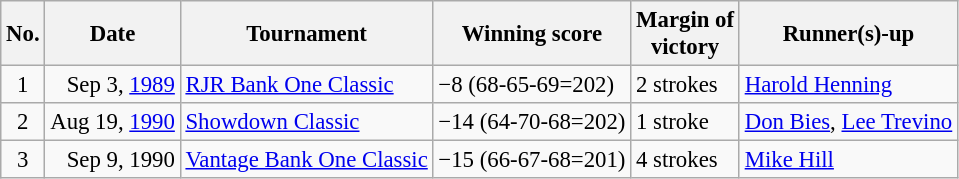<table class="wikitable" style="font-size:95%;">
<tr>
<th>No.</th>
<th>Date</th>
<th>Tournament</th>
<th>Winning score</th>
<th>Margin of<br>victory</th>
<th>Runner(s)-up</th>
</tr>
<tr>
<td align=center>1</td>
<td align=right>Sep 3, <a href='#'>1989</a></td>
<td><a href='#'>RJR Bank One Classic</a></td>
<td>−8 (68-65-69=202)</td>
<td>2 strokes</td>
<td> <a href='#'>Harold Henning</a></td>
</tr>
<tr>
<td align=center>2</td>
<td align=right>Aug 19, <a href='#'>1990</a></td>
<td><a href='#'>Showdown Classic</a></td>
<td>−14 (64-70-68=202)</td>
<td>1 stroke</td>
<td> <a href='#'>Don Bies</a>,  <a href='#'>Lee Trevino</a></td>
</tr>
<tr>
<td align=center>3</td>
<td align=right>Sep 9, 1990</td>
<td><a href='#'>Vantage Bank One Classic</a></td>
<td>−15 (66-67-68=201)</td>
<td>4 strokes</td>
<td> <a href='#'>Mike Hill</a></td>
</tr>
</table>
